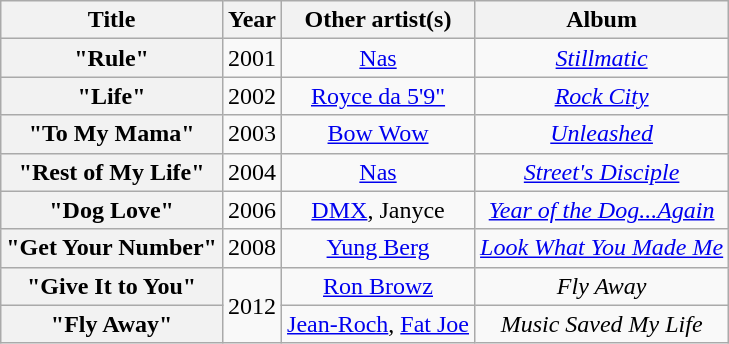<table class="wikitable plainrowheaders" style="text-align:center;">
<tr>
<th scope="col">Title</th>
<th scope="col">Year</th>
<th scope="col">Other artist(s)</th>
<th scope="col">Album</th>
</tr>
<tr>
<th scope="row">"Rule"</th>
<td>2001</td>
<td><a href='#'>Nas</a></td>
<td><em><a href='#'>Stillmatic</a></em></td>
</tr>
<tr>
<th scope="row">"Life"</th>
<td>2002</td>
<td><a href='#'>Royce da 5'9"</a></td>
<td><em><a href='#'>Rock City</a></em></td>
</tr>
<tr>
<th scope="row">"To My Mama"</th>
<td>2003</td>
<td><a href='#'>Bow Wow</a></td>
<td><em><a href='#'>Unleashed</a></em></td>
</tr>
<tr>
<th scope="row">"Rest of My Life"</th>
<td>2004</td>
<td><a href='#'>Nas</a></td>
<td><em><a href='#'>Street's Disciple</a></em></td>
</tr>
<tr>
<th scope="row">"Dog Love"</th>
<td>2006</td>
<td><a href='#'>DMX</a>, Janyce</td>
<td><em><a href='#'>Year of the Dog...Again</a></em></td>
</tr>
<tr>
<th scope="row">"Get Your Number"</th>
<td>2008</td>
<td><a href='#'>Yung Berg</a></td>
<td><em><a href='#'>Look What You Made Me</a></em></td>
</tr>
<tr>
<th scope="row">"Give It to You"</th>
<td rowspan="2">2012</td>
<td><a href='#'>Ron Browz</a></td>
<td><em>Fly Away</em></td>
</tr>
<tr>
<th scope="row">"Fly Away"</th>
<td><a href='#'>Jean-Roch</a>, <a href='#'>Fat Joe</a></td>
<td><em>Music Saved My Life</em></td>
</tr>
</table>
